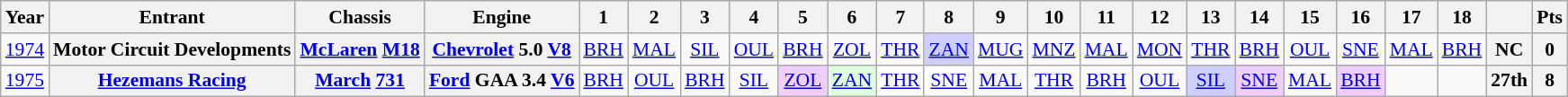<table class="wikitable" style="text-align:center; font-size:90%">
<tr>
<th>Year</th>
<th>Entrant</th>
<th>Chassis</th>
<th>Engine</th>
<th>1</th>
<th>2</th>
<th>3</th>
<th>4</th>
<th>5</th>
<th>6</th>
<th>7</th>
<th>8</th>
<th>9</th>
<th>10</th>
<th>11</th>
<th>12</th>
<th>13</th>
<th>14</th>
<th>15</th>
<th>16</th>
<th>17</th>
<th>18</th>
<th></th>
<th>Pts</th>
</tr>
<tr>
<td><a href='#'>1974</a></td>
<th>Motor Circuit Developments</th>
<th><a href='#'>McLaren</a> <a href='#'>M18</a></th>
<th><a href='#'>Chevrolet</a> 5.0 <a href='#'>V8</a></th>
<td><a href='#'>BRH</a></td>
<td><a href='#'>MAL</a></td>
<td><a href='#'>SIL</a></td>
<td><a href='#'>OUL</a></td>
<td><a href='#'>BRH</a></td>
<td><a href='#'>ZOL</a></td>
<td><a href='#'>THR</a></td>
<td style="background:#CFCFFF;"><a href='#'>ZAN</a><br></td>
<td><a href='#'>MUG</a></td>
<td><a href='#'>MNZ</a></td>
<td><a href='#'>MAL</a></td>
<td><a href='#'>MON</a></td>
<td><a href='#'>THR</a></td>
<td><a href='#'>BRH</a></td>
<td><a href='#'>OUL</a></td>
<td><a href='#'>SNE</a></td>
<td><a href='#'>MAL</a></td>
<td><a href='#'>BRH</a></td>
<th>NC</th>
<th>0</th>
</tr>
<tr>
<td><a href='#'>1975</a></td>
<th><a href='#'>Hezemans Racing</a></th>
<th><a href='#'>March</a> <a href='#'>731</a></th>
<th><a href='#'>Ford</a> GAA 3.4 <a href='#'>V6</a></th>
<td><a href='#'>BRH</a></td>
<td><a href='#'>OUL</a></td>
<td><a href='#'>BRH</a></td>
<td><a href='#'>SIL</a></td>
<td style="background:#EFCFFF;"><a href='#'>ZOL</a><br></td>
<td style="background:#DFFFDF;"><a href='#'>ZAN</a><br></td>
<td style="background:#FFFFFF;"><a href='#'>THR</a><br></td>
<td style="background:#FFFFFF;"><a href='#'>SNE</a><br></td>
<td><a href='#'>MAL</a></td>
<td><a href='#'>THR</a></td>
<td><a href='#'>BRH</a></td>
<td><a href='#'>OUL</a></td>
<td style="background:#CFCFFF;"><a href='#'>SIL</a><br></td>
<td style="background:#EFCFFF;"><a href='#'>SNE</a><br></td>
<td><a href='#'>MAL</a></td>
<td style="background:#EFCFFF;"><a href='#'>BRH</a><br></td>
<td></td>
<td></td>
<th>27th</th>
<th>8</th>
</tr>
</table>
